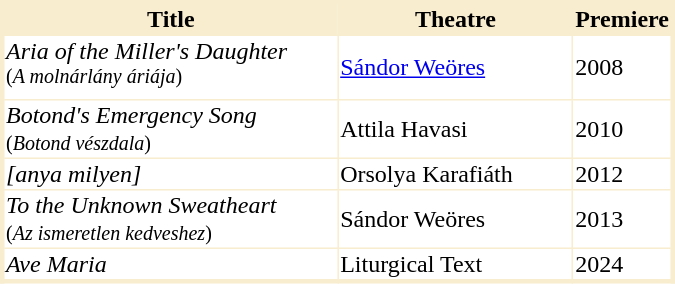<table class="sortable" border=1 style="border-collapse: collapse; border-style: solid; border-width: medium; border-color: #f9edd0;" width="450px">
<tr style="background:#f9edd0;">
<th width="50%">Title</th>
<th width="35%">Theatre</th>
<th width="10%">Premiere</th>
</tr>
<tr>
<td><em>Aria of the Miller's Daughter</em><br><sup>(<em>A molnárlány áriája</em>)</sup></td>
<td><a href='#'>Sándor Weöres</a></td>
<td>2008</td>
</tr>
<tr>
<td><em>Botond's Emergency Song</em><br><small>(<em>Botond vészdala</em>)</small></td>
<td>Attila Havasi</td>
<td>2010</td>
</tr>
<tr>
<td><em>[anya milyen]</em></td>
<td>Orsolya Karafiáth</td>
<td>2012</td>
</tr>
<tr>
<td><em>To the Unknown Sweatheart</em><br><small>(<em>Az ismeretlen kedveshez</em>)</small></td>
<td>Sándor Weöres</td>
<td>2013</td>
</tr>
<tr>
<td><em>Ave Maria</em></td>
<td>Liturgical Text</td>
<td>2024</td>
</tr>
</table>
